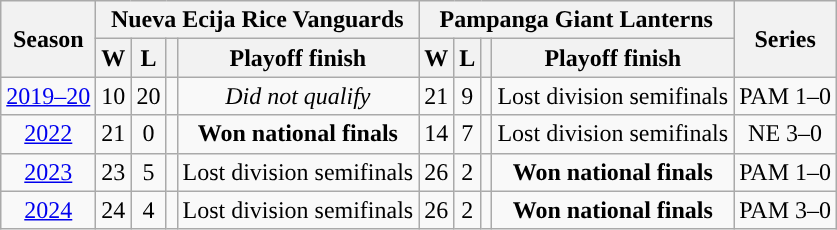<table class="wikitable sortable" style="text-align:center">
<tr>
<th rowspan=2>Season</th>
<th colspan=4 class="unsortable">Nueva Ecija Rice Vanguards</th>
<th colspan=4 class="unsortable">Pampanga Giant Lanterns</th>
<th rowspan=2>Series</th>
</tr>
<tr>
<th>W</th>
<th>L</th>
<th></th>
<th class="unsortable">Playoff finish</th>
<th>W</th>
<th>L</th>
<th></th>
<th class="unsortable">Playoff finish</th>
</tr>
<tr>
<td><a href='#'>2019–20</a></td>
<td>10</td>
<td>20</td>
<td></td>
<td><em>Did not qualify</em></td>
<td>21</td>
<td>9</td>
<td></td>
<td>Lost division semifinals</td>
<td>PAM 1–0</td>
</tr>
<tr>
<td><a href='#'>2022</a></td>
<td>21</td>
<td>0</td>
<td></td>
<td><strong>Won national finals</strong></td>
<td>14</td>
<td>7</td>
<td></td>
<td>Lost division semifinals</td>
<td>NE 3–0</td>
</tr>
<tr>
<td><a href='#'>2023</a></td>
<td>23</td>
<td>5</td>
<td></td>
<td>Lost division semifinals</td>
<td>26</td>
<td>2</td>
<td></td>
<td><strong>Won national finals</strong></td>
<td>PAM 1–0</td>
</tr>
<tr>
<td><a href='#'>2024</a></td>
<td>24</td>
<td>4</td>
<td></td>
<td>Lost division semifinals</td>
<td>26</td>
<td>2</td>
<td></td>
<td><strong>Won national finals</strong></td>
<td>PAM 3–0</td>
</tr>
</table>
